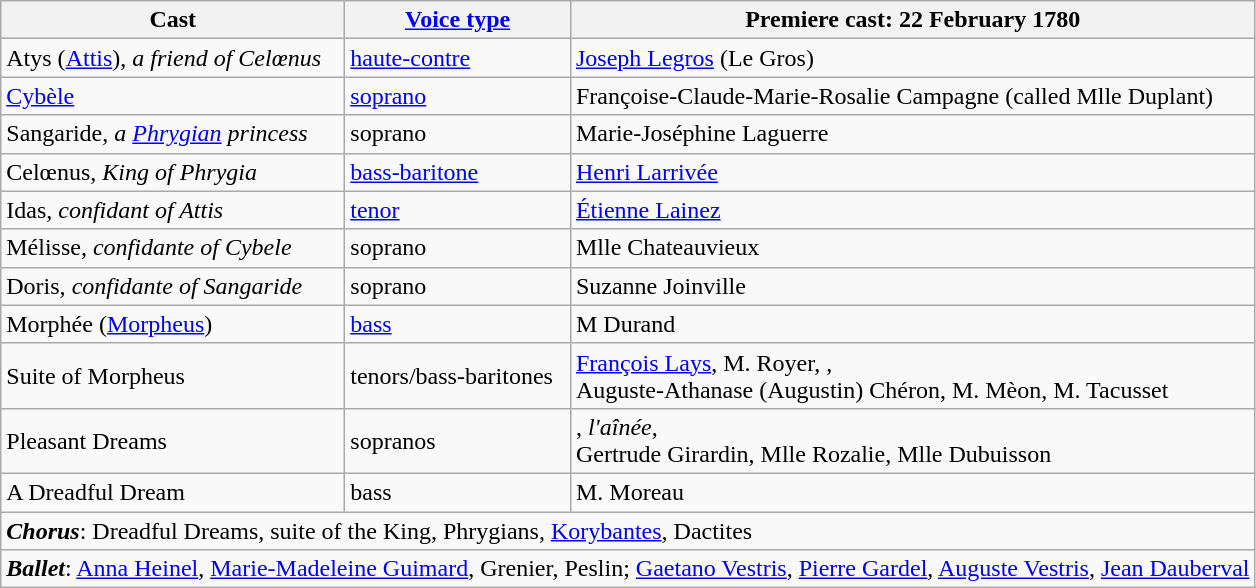<table class="wikitable">
<tr>
<th>Cast</th>
<th><a href='#'>Voice type</a></th>
<th>Premiere cast: 22 February 1780</th>
</tr>
<tr>
<td>Atys (<a href='#'>Attis</a>), <em>a friend of Celœnus</em></td>
<td><a href='#'>haute-contre</a></td>
<td><a href='#'>Joseph Legros</a> (Le Gros)</td>
</tr>
<tr>
<td><a href='#'>Cybèle</a></td>
<td><a href='#'>soprano</a></td>
<td>Françoise-Claude-Marie-Rosalie Campagne (called Mlle Duplant)</td>
</tr>
<tr>
<td>Sangaride, <em>a <a href='#'>Phrygian</a> princess</em></td>
<td>soprano</td>
<td>Marie-Joséphine Laguerre</td>
</tr>
<tr>
<td>Celœnus, <em>King of Phrygia</em></td>
<td><a href='#'>bass-baritone</a></td>
<td><a href='#'>Henri Larrivée</a></td>
</tr>
<tr>
<td>Idas, <em>confidant of Attis</em></td>
<td><a href='#'>tenor</a></td>
<td><a href='#'>Étienne Lainez</a></td>
</tr>
<tr>
<td>Mélisse, <em>confidante of Cybele</em></td>
<td>soprano</td>
<td>Mlle Chateauvieux</td>
</tr>
<tr>
<td>Doris, <em>confidante of Sangaride</em></td>
<td>soprano</td>
<td>Suzanne Joinville</td>
</tr>
<tr>
<td>Morphée (<a href='#'>Morpheus</a>)</td>
<td><a href='#'>bass</a></td>
<td>M Durand</td>
</tr>
<tr>
<td>Suite of Morpheus</td>
<td>tenors/bass-baritones</td>
<td><a href='#'>François Lays</a>, M. Royer, ,<br>Auguste-Athanase (Augustin) Chéron, M. Mèon, M. Tacusset</td>
</tr>
<tr>
<td>Pleasant Dreams</td>
<td>sopranos</td>
<td>, <em>l'aînée</em>,<br>Gertrude Girardin, Mlle Rozalie, Mlle Dubuisson</td>
</tr>
<tr>
<td>A Dreadful Dream</td>
<td>bass</td>
<td>M. Moreau</td>
</tr>
<tr>
<td colspan="3"><strong><em>Chorus</em></strong>: Dreadful Dreams, suite of the King, Phrygians, <a href='#'>Korybantes</a>, Dactites</td>
</tr>
<tr>
<td colspan="3"><strong><em>Ballet</em></strong>: <a href='#'>Anna Heinel</a>, <a href='#'>Marie-Madeleine Guimard</a>, Grenier, Peslin; <a href='#'>Gaetano Vestris</a>, <a href='#'>Pierre Gardel</a>, <a href='#'>Auguste Vestris</a>, <a href='#'>Jean Dauberval</a></td>
</tr>
</table>
